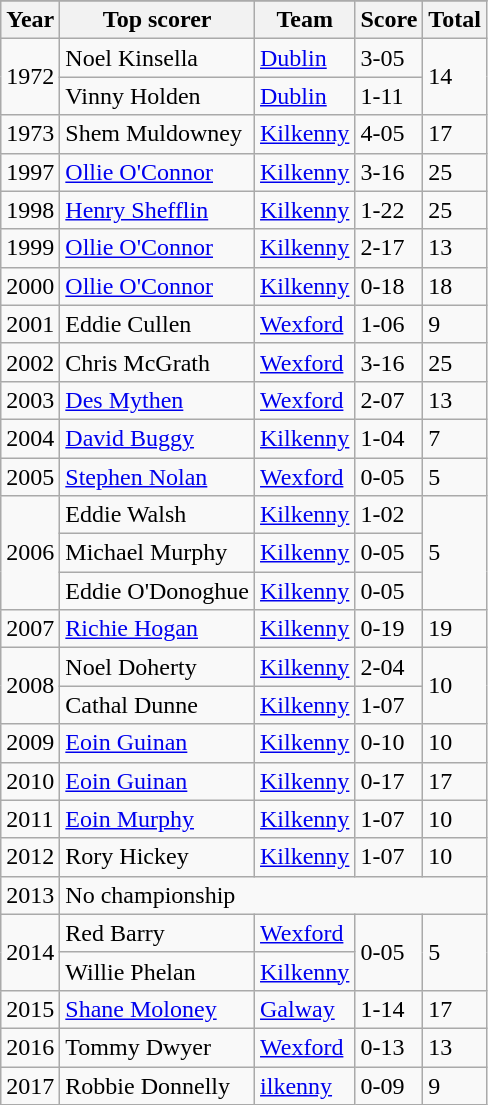<table class="wikitable sortable">
<tr>
</tr>
<tr>
<th>Year</th>
<th>Top scorer</th>
<th>Team</th>
<th>Score</th>
<th>Total</th>
</tr>
<tr>
<td rowspan=2>1972</td>
<td style="text-align:left;">Noel Kinsella</td>
<td style="text-align:left;"><a href='#'>Dublin</a></td>
<td>3-05</td>
<td rowspan=2>14</td>
</tr>
<tr>
<td style="text-align:left;">Vinny Holden</td>
<td style="text-align:left;"><a href='#'>Dublin</a></td>
<td>1-11</td>
</tr>
<tr>
<td>1973</td>
<td style="text-align:left;">Shem Muldowney</td>
<td style="text-align:left;"><a href='#'>Kilkenny</a></td>
<td>4-05</td>
<td>17</td>
</tr>
<tr>
<td>1997</td>
<td style="text-align:left;"><a href='#'>Ollie O'Connor</a></td>
<td style="text-align:left;"><a href='#'>Kilkenny</a></td>
<td>3-16</td>
<td>25</td>
</tr>
<tr>
<td>1998</td>
<td style="text-align:left;"><a href='#'>Henry Shefflin</a></td>
<td style="text-align:left;"><a href='#'>Kilkenny</a></td>
<td>1-22</td>
<td>25</td>
</tr>
<tr>
<td>1999</td>
<td style="text-align:left;"><a href='#'>Ollie O'Connor</a></td>
<td style="text-align:left;"><a href='#'>Kilkenny</a></td>
<td>2-17</td>
<td>13</td>
</tr>
<tr>
<td>2000</td>
<td style="text-align:left;"><a href='#'>Ollie O'Connor</a></td>
<td style="text-align:left;"><a href='#'>Kilkenny</a></td>
<td>0-18</td>
<td>18</td>
</tr>
<tr>
<td>2001</td>
<td style="text-align:left;">Eddie Cullen</td>
<td style="text-align:left;"><a href='#'>Wexford</a></td>
<td>1-06</td>
<td>9</td>
</tr>
<tr>
<td>2002</td>
<td style="text-align:left;">Chris McGrath</td>
<td style="text-align:left;"><a href='#'>Wexford</a></td>
<td>3-16</td>
<td>25</td>
</tr>
<tr>
<td>2003</td>
<td style="text-align:left;"><a href='#'>Des Mythen</a></td>
<td style="text-align:left;"><a href='#'>Wexford</a></td>
<td>2-07</td>
<td>13</td>
</tr>
<tr>
<td>2004</td>
<td style="text-align:left;"><a href='#'>David Buggy</a></td>
<td style="text-align:left;"><a href='#'>Kilkenny</a></td>
<td>1-04</td>
<td>7</td>
</tr>
<tr>
<td>2005</td>
<td style="text-align:left;"><a href='#'>Stephen Nolan</a></td>
<td style="text-align:left;"><a href='#'>Wexford</a></td>
<td>0-05</td>
<td>5</td>
</tr>
<tr>
<td rowspan=3>2006</td>
<td style="text-align:left;">Eddie Walsh</td>
<td style="text-align:left;"><a href='#'>Kilkenny</a></td>
<td>1-02</td>
<td rowspan=3>5</td>
</tr>
<tr>
<td style="text-align:left;">Michael Murphy</td>
<td style="text-align:left;"><a href='#'>Kilkenny</a></td>
<td>0-05</td>
</tr>
<tr>
<td style="text-align:left;">Eddie O'Donoghue</td>
<td style="text-align:left;"><a href='#'>Kilkenny</a></td>
<td>0-05</td>
</tr>
<tr>
<td>2007</td>
<td style="text-align:left;"><a href='#'>Richie Hogan</a></td>
<td style="text-align:left;"><a href='#'>Kilkenny</a></td>
<td>0-19</td>
<td>19</td>
</tr>
<tr>
<td rowspan=2>2008</td>
<td style="text-align:left;">Noel Doherty</td>
<td style="text-align:left;"><a href='#'>Kilkenny</a></td>
<td>2-04</td>
<td rowspan=2>10</td>
</tr>
<tr>
<td style="text-align:left;">Cathal Dunne</td>
<td style="text-align:left;"><a href='#'>Kilkenny</a></td>
<td>1-07</td>
</tr>
<tr>
<td>2009</td>
<td style="text-align:left;"><a href='#'>Eoin Guinan</a></td>
<td style="text-align:left;"><a href='#'>Kilkenny</a></td>
<td>0-10</td>
<td>10</td>
</tr>
<tr>
<td>2010</td>
<td style="text-align:left;"><a href='#'>Eoin Guinan</a></td>
<td style="text-align:left;"><a href='#'>Kilkenny</a></td>
<td>0-17</td>
<td>17</td>
</tr>
<tr>
<td>2011</td>
<td style="text-align:left;"><a href='#'>Eoin Murphy</a></td>
<td style="text-align:left;"><a href='#'>Kilkenny</a></td>
<td>1-07</td>
<td>10</td>
</tr>
<tr>
<td>2012</td>
<td style="text-align:left;">Rory Hickey</td>
<td style="text-align:left;"><a href='#'>Kilkenny</a></td>
<td>1-07</td>
<td>10</td>
</tr>
<tr>
<td>2013</td>
<td colspan=4>No championship</td>
</tr>
<tr>
<td rowspan=2>2014</td>
<td style="text-align:left;">Red Barry</td>
<td style="text-align:left;"><a href='#'>Wexford</a></td>
<td rowspan=2>0-05</td>
<td rowspan=2>5</td>
</tr>
<tr>
<td style="text-align:left;">Willie Phelan</td>
<td style="text-align:left;"><a href='#'>Kilkenny</a></td>
</tr>
<tr>
<td>2015</td>
<td style="text-align:left;"><a href='#'>Shane Moloney</a></td>
<td style="text-align:left;"><a href='#'>Galway</a></td>
<td>1-14</td>
<td>17</td>
</tr>
<tr>
<td>2016</td>
<td style="text-align:left;">Tommy Dwyer</td>
<td style="text-align:left;"><a href='#'>Wexford</a></td>
<td>0-13</td>
<td>13</td>
</tr>
<tr>
<td>2017</td>
<td style="text-align:left;">Robbie Donnelly</td>
<td style="text-align:left;"><a href='#'>ilkenny</a></td>
<td>0-09</td>
<td>9</td>
</tr>
</table>
